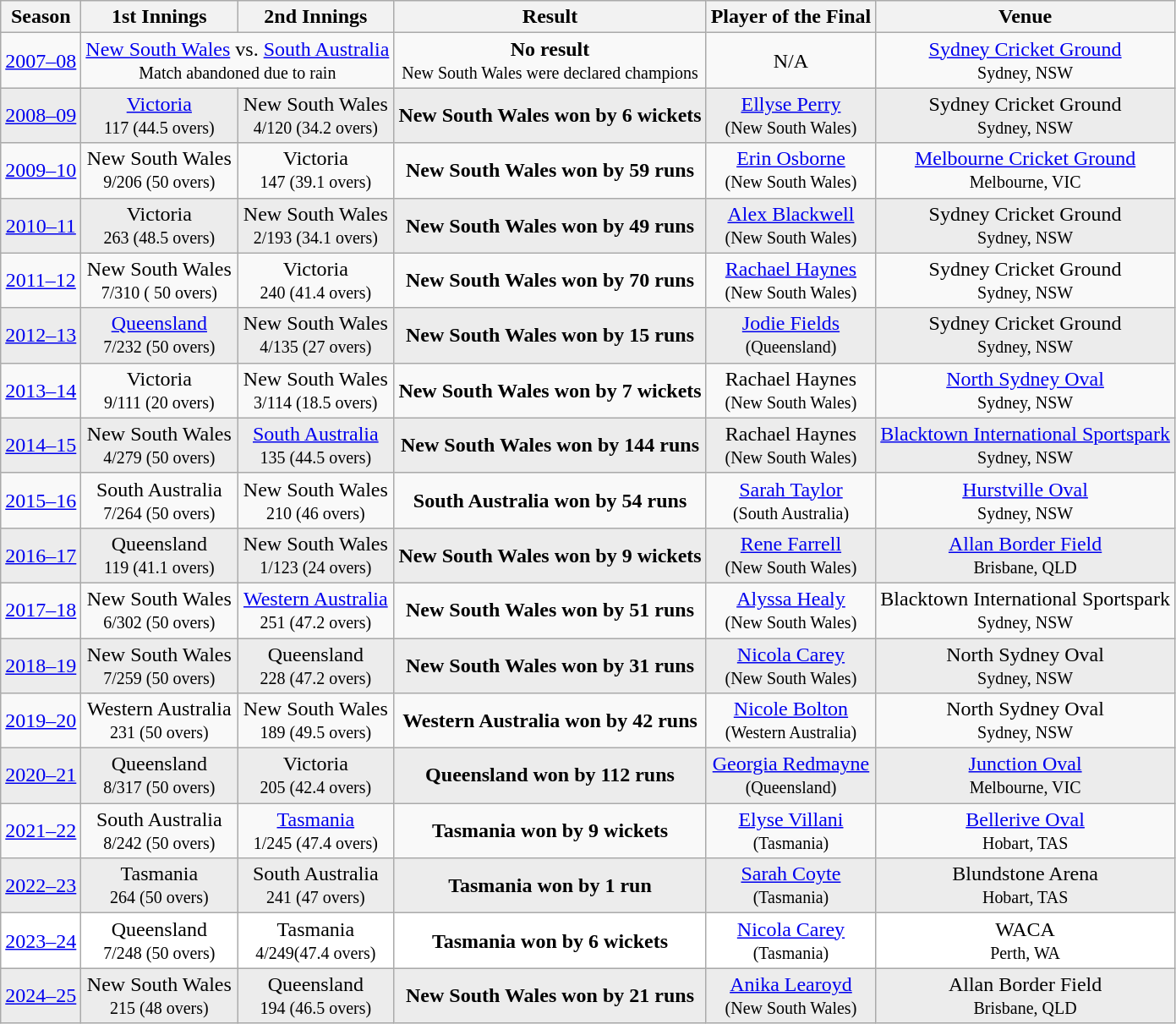<table class="wikitable">
<tr>
<th>Season</th>
<th>1st Innings</th>
<th>2nd Innings</th>
<th>Result</th>
<th>Player of the Final</th>
<th>Venue</th>
</tr>
<tr align=center>
<td><a href='#'>2007–08</a></td>
<td colspan="2"><a href='#'>New South Wales</a> vs. <a href='#'>South Australia</a><br><small>Match abandoned due to rain</small></td>
<td><strong>No result</strong><br><small>New South Wales were declared champions</small></td>
<td>N/A</td>
<td><a href='#'>Sydney Cricket Ground</a><br><small>Sydney, NSW</small></td>
</tr>
<tr align=center bgcolor="#ececec">
<td><a href='#'>2008–09</a></td>
<td><a href='#'>Victoria</a><br><small>117 (44.5 overs)</small></td>
<td>New South Wales<br><small>4/120 (34.2 overs)</small></td>
<td><strong>New South Wales won by 6 wickets</strong><br></td>
<td><a href='#'>Ellyse Perry</a><br><small>(New South Wales)</small></td>
<td>Sydney Cricket Ground<br><small>Sydney, NSW</small></td>
</tr>
<tr align=center>
<td><a href='#'>2009–10</a></td>
<td>New South Wales<br><small>9/206 (50 overs)</small></td>
<td>Victoria<br><small>147 (39.1 overs)</small></td>
<td><strong>New South Wales won by 59 runs</strong><br></td>
<td><a href='#'>Erin Osborne</a><br><small>(New South Wales)</small></td>
<td><a href='#'>Melbourne Cricket Ground</a><br><small>Melbourne, VIC</small></td>
</tr>
<tr align=center bgcolor="#ececec">
<td><a href='#'>2010–11</a></td>
<td>Victoria<br><small>263 (48.5 overs)</small></td>
<td>New South Wales<br><small>2/193 (34.1 overs)</small></td>
<td><strong>New South Wales won by 49 runs</strong><br><small></small></td>
<td><a href='#'>Alex Blackwell</a><br><small>(New South Wales)</small></td>
<td>Sydney Cricket Ground<br><small>Sydney, NSW</small></td>
</tr>
<tr align=center>
<td><a href='#'>2011–12</a></td>
<td>New South Wales<br><small>7/310 ( 50 overs)</small></td>
<td>Victoria<br><small>240 (41.4 overs)</small></td>
<td><strong>New South Wales won by 70 runs</strong><br><small></small></td>
<td><a href='#'>Rachael Haynes</a><br><small>(New South Wales)</small></td>
<td>Sydney Cricket Ground<br><small>Sydney, NSW</small></td>
</tr>
<tr align=center bgcolor="#ececec">
<td><a href='#'>2012–13</a></td>
<td><a href='#'>Queensland</a><br><small>7/232 (50 overs)</small></td>
<td>New South Wales<br><small>4/135 (27 overs)</small></td>
<td><strong>New South Wales won by 15 runs</strong><br><small></small></td>
<td><a href='#'>Jodie Fields</a><br><small>(Queensland)</small></td>
<td>Sydney Cricket Ground<br><small>Sydney, NSW</small></td>
</tr>
<tr align=center>
<td><a href='#'>2013–14</a></td>
<td>Victoria<br><small>9/111 (20 overs)</small></td>
<td>New South Wales<br><small>3/114 (18.5 overs)</small></td>
<td><strong>New South Wales won by 7 wickets</strong><br><small></small></td>
<td>Rachael Haynes<br><small>(New South Wales)</small></td>
<td><a href='#'>North Sydney Oval</a><br><small>Sydney, NSW</small></td>
</tr>
<tr align=center bgcolor="#ececec">
<td><a href='#'>2014–15</a></td>
<td>New South Wales<br><small>4/279 (50 overs)</small></td>
<td><a href='#'>South Australia</a><br><small>135 (44.5 overs)</small></td>
<td><strong>New South Wales won by 144 runs</strong><br><small></small></td>
<td>Rachael Haynes<br><small>(New South Wales)</small></td>
<td><a href='#'>Blacktown International Sportspark</a><br><small>Sydney, NSW</small></td>
</tr>
<tr align=center>
<td><a href='#'>2015–16</a></td>
<td>South Australia<br><small>7/264 (50 overs)</small></td>
<td>New South Wales<br><small>210 (46 overs)</small></td>
<td><strong>South Australia won by 54 runs</strong><br><small></small></td>
<td><a href='#'>Sarah Taylor</a><br><small>(South Australia)</small></td>
<td><a href='#'>Hurstville Oval</a><br><small>Sydney, NSW</small></td>
</tr>
<tr align=center bgcolor="#ececec">
<td><a href='#'>2016–17</a></td>
<td>Queensland<br><small>119 (41.1 overs)</small></td>
<td>New South Wales<br><small>1/123 (24 overs)</small></td>
<td><strong>New South Wales won by 9 wickets</strong><br><small></small></td>
<td><a href='#'>Rene Farrell</a><br><small>(New South Wales)</small></td>
<td><a href='#'>Allan Border Field</a><br><small>Brisbane, QLD</small></td>
</tr>
<tr align=center>
<td><a href='#'>2017–18</a></td>
<td>New South Wales<br><small>6/302 (50 overs)</small></td>
<td><a href='#'>Western Australia</a><br><small>251 (47.2 overs)</small></td>
<td><strong>New South Wales won by 51 runs</strong><br><small></small></td>
<td><a href='#'>Alyssa Healy</a><br><small>(New South Wales)</small></td>
<td>Blacktown International Sportspark<br><small>Sydney, NSW</small></td>
</tr>
<tr align=center bgcolor="#ececec">
<td><a href='#'>2018–19</a></td>
<td>New South Wales<br><small>7/259 (50 overs)</small></td>
<td>Queensland<br><small>228 (47.2 overs)</small></td>
<td><strong>New South Wales won by 31 runs</strong><br><small></small></td>
<td><a href='#'>Nicola Carey</a><br><small>(New South Wales)</small></td>
<td>North Sydney Oval<br><small>Sydney, NSW</small></td>
</tr>
<tr align=center>
<td><a href='#'>2019–20</a></td>
<td>Western Australia<br><small>231 (50 overs)</small></td>
<td>New South Wales<br><small>189 (49.5 overs)</small></td>
<td><strong>Western Australia won by 42 runs</strong><br><small></small></td>
<td><a href='#'>Nicole Bolton</a><br><small>(Western Australia)</small></td>
<td>North Sydney Oval<br><small>Sydney, NSW</small></td>
</tr>
<tr align=center bgcolor="#ececec">
<td><a href='#'>2020–21</a></td>
<td>Queensland<br><small>8/317 (50 overs)</small></td>
<td>Victoria<br><small>205 (42.4 overs)</small></td>
<td><strong>Queensland won by 112 runs</strong><br><small></small></td>
<td><a href='#'>Georgia Redmayne</a><br><small>(Queensland)</small></td>
<td><a href='#'>Junction Oval</a><br><small>Melbourne, VIC</small></td>
</tr>
<tr align=center>
<td><a href='#'>2021–22</a></td>
<td>South Australia<br><small>8/242 (50 overs)</small></td>
<td><a href='#'>Tasmania</a><br><small>1/245 (47.4 overs)</small></td>
<td><strong>Tasmania won by 9 wickets</strong><br><small></small></td>
<td><a href='#'>Elyse Villani</a><br><small>(Tasmania)</small></td>
<td><a href='#'>Bellerive Oval</a><br><small>Hobart, TAS</small></td>
</tr>
<tr align=center bgcolor="#ececec">
<td><a href='#'>2022–23</a></td>
<td>Tasmania<br><small>264 (50 overs)</small></td>
<td>South Australia<br><small>241 (47 overs)</small></td>
<td><strong>Tasmania won by 1 run</strong><br><small></small></td>
<td><a href='#'>Sarah Coyte</a><br><small>(Tasmania)</small></td>
<td>Blundstone Arena<br><small>Hobart, TAS</small></td>
</tr>
<tr align=center bgcolor="#fff">
<td><a href='#'>2023–24</a></td>
<td>Queensland<br><small>7/248 (50 overs)</small></td>
<td>Tasmania<br><small>4/249(47.4 overs)</small></td>
<td><strong>Tasmania won by 6 wickets</strong><br><small></small></td>
<td><a href='#'>Nicola Carey</a><br><small>(Tasmania)</small></td>
<td>WACA<br><small>Perth,  WA</small></td>
</tr>
<tr align=center bgcolor="#ececec">
<td><a href='#'>2024–25</a></td>
<td>New South Wales<br><small>215 (48 overs)</small></td>
<td>Queensland<br><small>194 (46.5 overs)</small></td>
<td><strong>New South Wales won by 21 runs</strong><br><small></small></td>
<td><a href='#'>Anika Learoyd</a><br><small>(New South Wales)</small></td>
<td>Allan Border Field<br><small>Brisbane,  QLD</small></td>
</tr>
</table>
